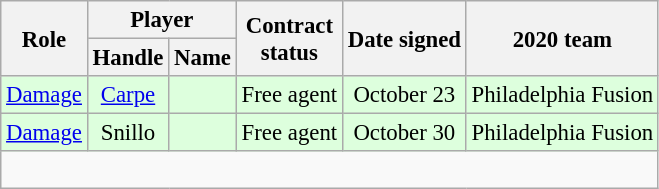<table class="wikitable sortable floatright" style="font-size: 95%; text-align:center;">
<tr>
<th rowspan="2">Role</th>
<th colspan="2">Player</th>
<th rowspan="2">Contract<br>status</th>
<th rowspan="2">Date signed</th>
<th rowspan="2">2020 team</th>
</tr>
<tr>
<th>Handle</th>
<th>Name</th>
</tr>
<tr style="background:#dfd;">
<td><a href='#'>Damage</a></td>
<td><a href='#'>Carpe</a></td>
<td></td>
<td>Free agent</td>
<td>October 23</td>
<td>Philadelphia Fusion</td>
</tr>
<tr style="background:#dfd;">
<td><a href='#'>Damage</a></td>
<td>Snillo</td>
<td></td>
<td>Free agent</td>
<td>October 30</td>
<td>Philadelphia Fusion</td>
</tr>
<tr class="sortbottom">
<td colspan="6"><br></td>
</tr>
</table>
